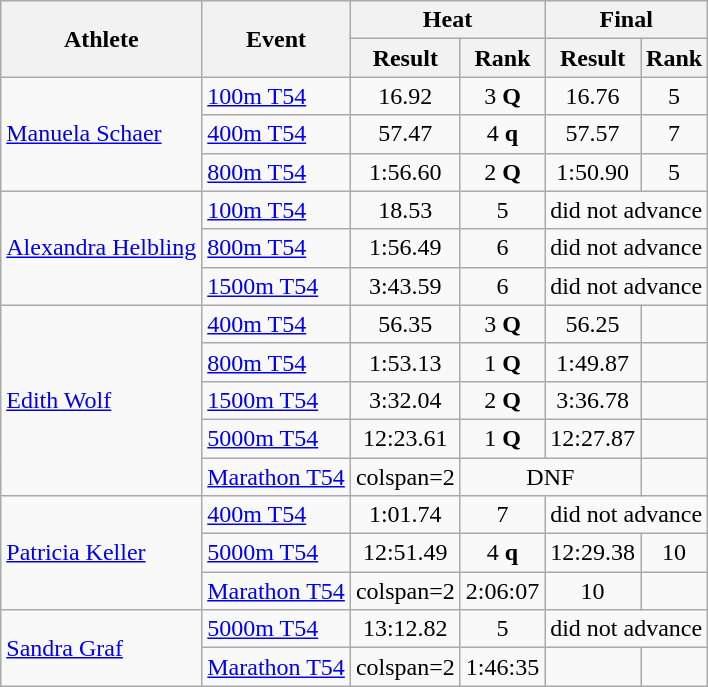<table class="wikitable">
<tr>
<th rowspan="2">Athlete</th>
<th rowspan="2">Event</th>
<th colspan="2">Heat</th>
<th colspan="2">Final</th>
</tr>
<tr>
<th>Result</th>
<th>Rank</th>
<th>Result</th>
<th>Rank</th>
</tr>
<tr align=center>
<td align=left rowspan=3><a href='#'>Manuela Schaer</a></td>
<td align=left><a href='#'>100m T54</a></td>
<td>16.92</td>
<td>3 <strong>Q</strong></td>
<td>16.76</td>
<td>5</td>
</tr>
<tr align=center>
<td align=left><a href='#'>400m T54</a></td>
<td>57.47</td>
<td>4 <strong>q</strong></td>
<td>57.57</td>
<td>7</td>
</tr>
<tr align=center>
<td align=left><a href='#'>800m T54</a></td>
<td>1:56.60</td>
<td>2 <strong>Q</strong></td>
<td>1:50.90</td>
<td>5</td>
</tr>
<tr align=center>
<td align=left rowspan=3><a href='#'>Alexandra Helbling</a></td>
<td align=left><a href='#'>100m T54</a></td>
<td>18.53</td>
<td>5</td>
<td colspan=2>did not advance</td>
</tr>
<tr align=center>
<td align=left><a href='#'>800m T54</a></td>
<td>1:56.49</td>
<td>6</td>
<td colspan=2>did not advance</td>
</tr>
<tr align=center>
<td align=left><a href='#'>1500m T54</a></td>
<td>3:43.59</td>
<td>6</td>
<td colspan=2>did not advance</td>
</tr>
<tr align=center>
<td align=left rowspan=5><a href='#'>Edith Wolf</a></td>
<td align=left><a href='#'>400m T54</a></td>
<td>56.35</td>
<td>3 <strong>Q</strong></td>
<td>56.25</td>
<td></td>
</tr>
<tr align=center>
<td align=left><a href='#'>800m T54</a></td>
<td>1:53.13</td>
<td>1 <strong>Q</strong></td>
<td>1:49.87</td>
<td></td>
</tr>
<tr align=center>
<td align=left><a href='#'>1500m T54</a></td>
<td>3:32.04</td>
<td>2 <strong>Q</strong></td>
<td>3:36.78</td>
<td></td>
</tr>
<tr align=center>
<td align=left><a href='#'>5000m T54</a></td>
<td>12:23.61</td>
<td>1 <strong>Q</strong></td>
<td>12:27.87</td>
<td></td>
</tr>
<tr align=center>
<td align=left><a href='#'>Marathon T54</a></td>
<td>colspan=2 </td>
<td colspan=2>DNF</td>
</tr>
<tr align=center>
<td align=left rowspan=3><a href='#'>Patricia Keller</a></td>
<td align=left><a href='#'>400m T54</a></td>
<td>1:01.74</td>
<td>7</td>
<td colspan=2>did not advance</td>
</tr>
<tr align=center>
<td align=left><a href='#'>5000m T54</a></td>
<td>12:51.49</td>
<td>4 <strong>q</strong></td>
<td>12:29.38</td>
<td>10</td>
</tr>
<tr align=center>
<td align=left><a href='#'>Marathon T54</a></td>
<td>colspan=2 </td>
<td>2:06:07</td>
<td>10</td>
</tr>
<tr align=center>
<td align=left rowspan=2><a href='#'>Sandra Graf</a></td>
<td align=left><a href='#'>5000m T54</a></td>
<td>13:12.82</td>
<td>5</td>
<td colspan=2>did not advance</td>
</tr>
<tr align=center>
<td align=left><a href='#'>Marathon T54</a></td>
<td>colspan=2 </td>
<td>1:46:35</td>
<td></td>
</tr>
</table>
